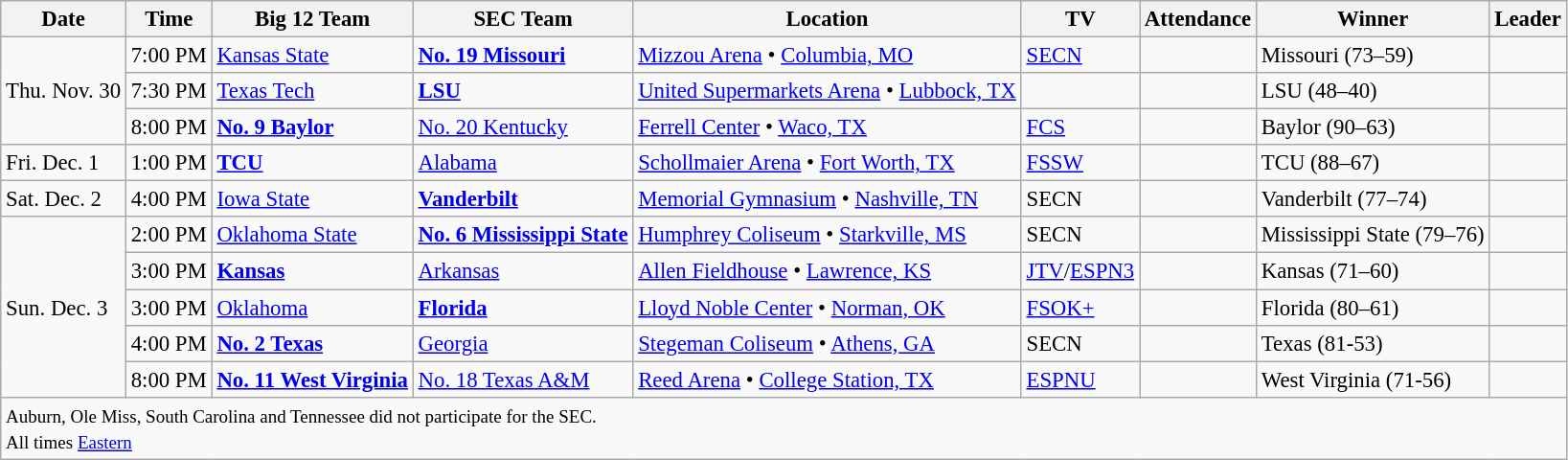<table class="wikitable" style="font-size: 95%">
<tr align="center">
<th>Date</th>
<th>Time</th>
<th>Big 12 Team</th>
<th>SEC Team</th>
<th>Location</th>
<th>TV</th>
<th>Attendance</th>
<th>Winner</th>
<th>Leader</th>
</tr>
<tr>
<td rowspan=3>Thu. Nov. 30</td>
<td>7:00 PM</td>
<td><a href='#'>Kansas State</a></td>
<td><a href='#'><strong>No. 19 Missouri</strong></a></td>
<td><a href='#'>Mizzou Arena</a> • <a href='#'>Columbia, MO</a></td>
<td><a href='#'>SECN</a></td>
<td></td>
<td>Missouri (73–59)</td>
<td></td>
</tr>
<tr>
<td>7:30 PM</td>
<td><a href='#'>Texas Tech</a></td>
<td><a href='#'><strong>LSU</strong></a></td>
<td><a href='#'>United Supermarkets Arena</a> • <a href='#'>Lubbock, TX</a></td>
<td></td>
<td></td>
<td>LSU (48–40)</td>
<td></td>
</tr>
<tr>
<td>8:00 PM</td>
<td><a href='#'><strong>No. 9 Baylor</strong></a></td>
<td><a href='#'>No. 20 Kentucky</a></td>
<td><a href='#'>Ferrell Center</a> • <a href='#'>Waco, TX</a></td>
<td><a href='#'>FCS</a></td>
<td></td>
<td>Baylor (90–63)</td>
<td></td>
</tr>
<tr>
<td rowspan=1>Fri. Dec. 1</td>
<td>1:00 PM</td>
<td><a href='#'><strong>TCU</strong></a></td>
<td><a href='#'>Alabama</a></td>
<td><a href='#'>Schollmaier Arena</a> • <a href='#'>Fort Worth, TX</a></td>
<td><a href='#'>FSSW</a></td>
<td></td>
<td>TCU (88–67)</td>
<td></td>
</tr>
<tr>
<td rowspan=1>Sat. Dec. 2</td>
<td>4:00 PM</td>
<td><a href='#'>Iowa State</a></td>
<td><a href='#'><strong>Vanderbilt</strong></a></td>
<td><a href='#'>Memorial Gymnasium</a> • <a href='#'>Nashville, TN</a></td>
<td>SECN</td>
<td></td>
<td>Vanderbilt (77–74)</td>
<td></td>
</tr>
<tr>
<td rowspan=5>Sun. Dec. 3</td>
<td>2:00 PM</td>
<td><a href='#'>Oklahoma State</a></td>
<td><strong><a href='#'>No. 6 Mississippi State</a></strong></td>
<td><a href='#'>Humphrey Coliseum</a> • <a href='#'>Starkville, MS</a></td>
<td>SECN</td>
<td></td>
<td>Mississippi State (79–76)</td>
<td></td>
</tr>
<tr>
<td>3:00 PM</td>
<td><strong><a href='#'>Kansas</a></strong></td>
<td><a href='#'>Arkansas</a></td>
<td><a href='#'>Allen Fieldhouse</a> • <a href='#'>Lawrence, KS</a></td>
<td><a href='#'>JTV</a>/<a href='#'>ESPN3</a></td>
<td></td>
<td>Kansas (71–60)</td>
<td></td>
</tr>
<tr>
<td>3:00 PM</td>
<td><a href='#'>Oklahoma</a></td>
<td><strong><a href='#'>Florida</a></strong></td>
<td><a href='#'>Lloyd Noble Center</a> • <a href='#'>Norman, OK</a></td>
<td><a href='#'>FSOK+</a></td>
<td></td>
<td>Florida (80–61)</td>
<td></td>
</tr>
<tr>
<td>4:00 PM</td>
<td><strong><a href='#'>No. 2 Texas</a></strong></td>
<td><a href='#'>Georgia</a></td>
<td><a href='#'>Stegeman Coliseum</a> • <a href='#'>Athens, GA</a></td>
<td>SECN</td>
<td></td>
<td>Texas (81-53)</td>
<td></td>
</tr>
<tr>
<td>8:00 PM</td>
<td><strong><a href='#'>No. 11 West Virginia</a></strong></td>
<td><a href='#'>No. 18 Texas A&M</a></td>
<td><a href='#'>Reed Arena</a> • <a href='#'>College Station, TX</a></td>
<td><a href='#'>ESPNU</a></td>
<td></td>
<td>West Virginia (71-56)</td>
<td></td>
</tr>
<tr>
<td colspan=9><small>Auburn, Ole Miss, South Carolina and Tennessee did not participate for the SEC.<br>All times <a href='#'>Eastern</a></small></td>
</tr>
</table>
